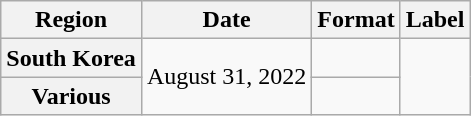<table class="wikitable plainrowheaders" style="text-align:center">
<tr>
<th>Region</th>
<th>Date</th>
<th>Format</th>
<th>Label</th>
</tr>
<tr>
<th scope="row">South Korea</th>
<td rowspan="2">August 31, 2022</td>
<td></td>
<td rowspan="2"></td>
</tr>
<tr>
<th scope="row">Various</th>
<td></td>
</tr>
</table>
